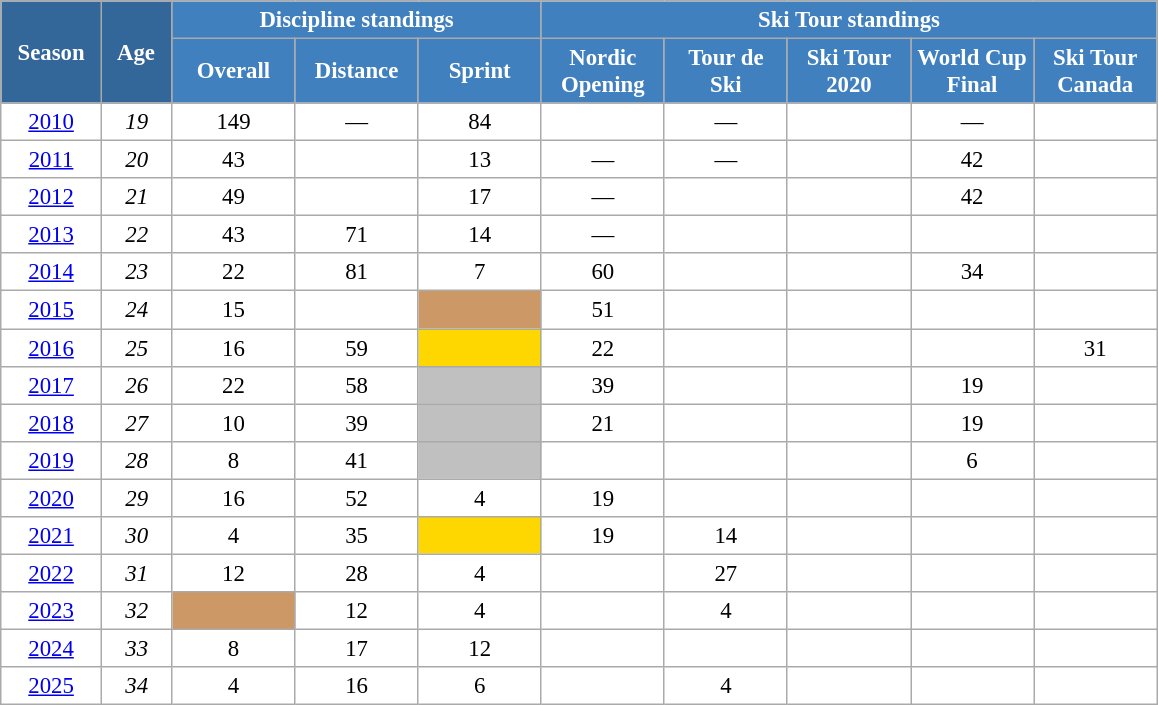<table class="wikitable" style="font-size:95%; text-align:center; border:grey solid 1px; border-collapse:collapse; background:#ffffff;">
<tr>
<th style="background-color:#369; color:white; width:60px;" rowspan="2"> Season </th>
<th style="background-color:#369; color:white; width:40px;" rowspan="2"> Age </th>
<th style="background-color:#4180be; color:white;" colspan="3">Discipline standings</th>
<th style="background-color:#4180be; color:white;" colspan="5">Ski Tour standings</th>
</tr>
<tr>
<th style="background-color:#4180be; color:white; width:75px;">Overall</th>
<th style="background-color:#4180be; color:white; width:75px;">Distance</th>
<th style="background-color:#4180be; color:white; width:75px;">Sprint</th>
<th style="background-color:#4180be; color:white; width:75px;">Nordic<br>Opening</th>
<th style="background-color:#4180be; color:white; width:75px;">Tour de<br>Ski</th>
<th style="background-color:#4180be; color:white; width:75px;">Ski Tour<br>2020</th>
<th style="background-color:#4180be; color:white; width:75px;">World Cup<br>Final</th>
<th style="background-color:#4180be; color:white; width:75px;">Ski Tour<br>Canada</th>
</tr>
<tr>
<td><a href='#'>2010</a></td>
<td><em>19</em></td>
<td>149</td>
<td>—</td>
<td>84</td>
<td></td>
<td>—</td>
<td></td>
<td>—</td>
<td></td>
</tr>
<tr>
<td><a href='#'>2011</a></td>
<td><em>20</em></td>
<td>43</td>
<td></td>
<td>13</td>
<td>—</td>
<td>—</td>
<td></td>
<td>42</td>
<td></td>
</tr>
<tr>
<td><a href='#'>2012</a></td>
<td><em>21</em></td>
<td>49</td>
<td></td>
<td>17</td>
<td>—</td>
<td></td>
<td></td>
<td>42</td>
<td></td>
</tr>
<tr>
<td><a href='#'>2013</a></td>
<td><em>22</em></td>
<td>43</td>
<td>71</td>
<td>14</td>
<td>—</td>
<td></td>
<td></td>
<td></td>
<td></td>
</tr>
<tr>
<td><a href='#'>2014</a></td>
<td><em>23</em></td>
<td>22</td>
<td>81</td>
<td>7</td>
<td>60</td>
<td></td>
<td></td>
<td>34</td>
<td></td>
</tr>
<tr>
<td><a href='#'>2015</a></td>
<td><em>24</em></td>
<td>15</td>
<td></td>
<td bgcolor="cc9966"></td>
<td>51</td>
<td></td>
<td></td>
<td></td>
<td></td>
</tr>
<tr>
<td><a href='#'>2016</a></td>
<td><em>25</em></td>
<td>16</td>
<td>59</td>
<td bgcolor="gold"></td>
<td>22</td>
<td></td>
<td></td>
<td></td>
<td>31</td>
</tr>
<tr>
<td><a href='#'>2017</a></td>
<td><em>26</em></td>
<td>22</td>
<td>58</td>
<td bgcolor="silver"></td>
<td>39</td>
<td></td>
<td></td>
<td>19</td>
<td></td>
</tr>
<tr>
<td><a href='#'>2018</a></td>
<td><em>27</em></td>
<td>10</td>
<td>39</td>
<td bgcolor="silver"></td>
<td>21</td>
<td></td>
<td></td>
<td>19</td>
<td></td>
</tr>
<tr>
<td><a href='#'>2019</a></td>
<td><em>28</em></td>
<td>8</td>
<td>41</td>
<td bgcolor="silver"></td>
<td></td>
<td></td>
<td></td>
<td>6</td>
<td></td>
</tr>
<tr>
<td><a href='#'>2020</a></td>
<td><em>29</em></td>
<td>16</td>
<td>52</td>
<td>4</td>
<td>19</td>
<td></td>
<td></td>
<td></td>
<td></td>
</tr>
<tr>
<td><a href='#'>2021</a></td>
<td><em>30</em></td>
<td>4</td>
<td>35</td>
<td bgcolor="gold"></td>
<td>19</td>
<td>14</td>
<td></td>
<td></td>
<td></td>
</tr>
<tr>
<td><a href='#'>2022</a></td>
<td><em>31</em></td>
<td>12</td>
<td>28</td>
<td>4</td>
<td></td>
<td>27</td>
<td></td>
<td></td>
<td></td>
</tr>
<tr>
<td><a href='#'>2023</a></td>
<td><em>32</em></td>
<td bgcolor="cc9966"></td>
<td>12</td>
<td>4</td>
<td></td>
<td>4</td>
<td></td>
<td></td>
<td></td>
</tr>
<tr>
<td><a href='#'>2024</a></td>
<td><em>33</em></td>
<td>8</td>
<td>17</td>
<td>12</td>
<td></td>
<td></td>
<td></td>
<td></td>
<td></td>
</tr>
<tr>
<td><a href='#'>2025</a></td>
<td><em>34</em></td>
<td>4</td>
<td>16</td>
<td>6</td>
<td></td>
<td>4</td>
<td></td>
<td></td>
<td></td>
</tr>
</table>
